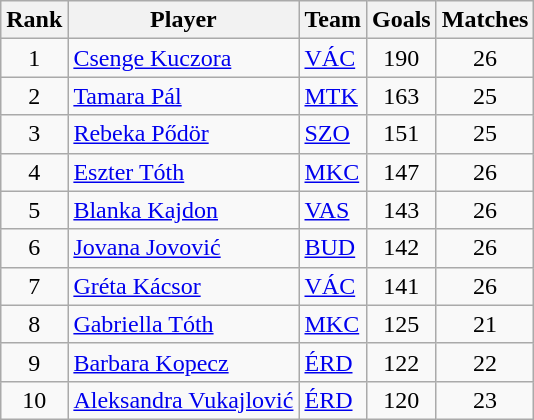<table class="wikitable" style="text-align:center">
<tr>
<th>Rank</th>
<th>Player</th>
<th>Team</th>
<th>Goals</th>
<th>Matches</th>
</tr>
<tr>
<td rowspan="1">1</td>
<td align="left"> <a href='#'>Csenge Kuczora</a></td>
<td align="left"><a href='#'>VÁC</a></td>
<td>190</td>
<td>26</td>
</tr>
<tr>
<td rowspan="1">2</td>
<td align="left"> <a href='#'>Tamara Pál</a></td>
<td align="left"><a href='#'>MTK</a></td>
<td>163</td>
<td>25</td>
</tr>
<tr>
<td rowspan="1">3</td>
<td align="left"> <a href='#'>Rebeka Pődör</a></td>
<td align="left"><a href='#'>SZO</a></td>
<td>151</td>
<td>25</td>
</tr>
<tr>
<td rowspan="1">4</td>
<td align="left"> <a href='#'>Eszter Tóth</a></td>
<td align="left"><a href='#'>MKC</a></td>
<td>147</td>
<td>26</td>
</tr>
<tr>
<td rowspan="1">5</td>
<td align="left"> <a href='#'>Blanka Kajdon</a></td>
<td align="left"><a href='#'>VAS</a></td>
<td>143</td>
<td>26</td>
</tr>
<tr>
<td rowspan="1">6</td>
<td align="left"> <a href='#'>Jovana Jovović</a></td>
<td align="left"><a href='#'>BUD</a></td>
<td>142</td>
<td>26</td>
</tr>
<tr>
<td rowspan="1">7</td>
<td align="left"> <a href='#'>Gréta Kácsor</a></td>
<td align="left"><a href='#'>VÁC</a></td>
<td>141</td>
<td>26</td>
</tr>
<tr>
<td rowspan="1">8</td>
<td align="left"> <a href='#'>Gabriella Tóth</a></td>
<td align="left"><a href='#'>MKC</a></td>
<td>125</td>
<td>21</td>
</tr>
<tr>
<td rowspan="1">9</td>
<td align="left"> <a href='#'>Barbara Kopecz</a></td>
<td align="left"><a href='#'>ÉRD</a></td>
<td>122</td>
<td>22</td>
</tr>
<tr>
<td rowspan="1">10</td>
<td align="left"> <a href='#'>Aleksandra Vukajlović</a></td>
<td align="left"><a href='#'>ÉRD</a></td>
<td>120</td>
<td>23</td>
</tr>
</table>
